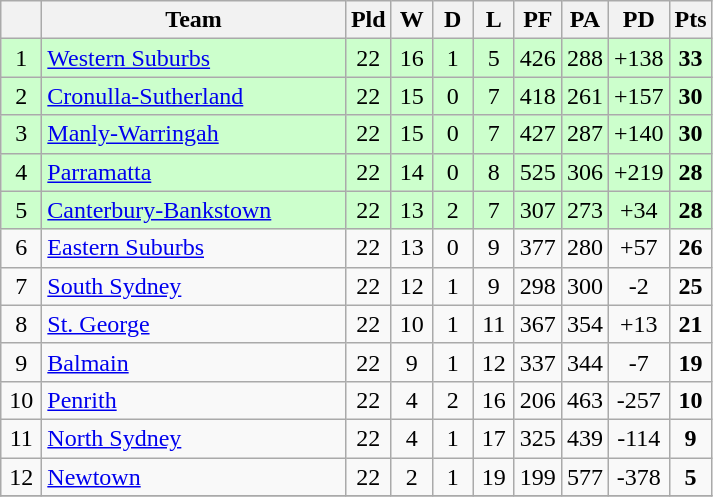<table class="wikitable" style="text-align:center;">
<tr>
<th width=20 abbr="Position×"></th>
<th width=195>Team</th>
<th width=20 abbr="Played">Pld</th>
<th width=20 abbr="Won">W</th>
<th width=20 abbr="Drawn">D</th>
<th width=20 abbr="Lost">L</th>
<th width=20 abbr="Points for">PF</th>
<th width=20 abbr="Points against">PA</th>
<th width=20 abbr="Points difference">PD</th>
<th width=20 abbr="Points">Pts</th>
</tr>
<tr style="background: #ccffcc;">
<td>1</td>
<td style="text-align:left;"> <a href='#'>Western Suburbs</a></td>
<td>22</td>
<td>16</td>
<td>1</td>
<td>5</td>
<td>426</td>
<td>288</td>
<td>+138</td>
<td><strong>33</strong></td>
</tr>
<tr style="background: #ccffcc;">
<td>2</td>
<td style="text-align:left;"> <a href='#'>Cronulla-Sutherland</a></td>
<td>22</td>
<td>15</td>
<td>0</td>
<td>7</td>
<td>418</td>
<td>261</td>
<td>+157</td>
<td><strong>30</strong></td>
</tr>
<tr style="background: #ccffcc;">
<td>3</td>
<td style="text-align:left;"> <a href='#'>Manly-Warringah</a></td>
<td>22</td>
<td>15</td>
<td>0</td>
<td>7</td>
<td>427</td>
<td>287</td>
<td>+140</td>
<td><strong>30</strong></td>
</tr>
<tr style="background: #ccffcc;">
<td>4</td>
<td style="text-align:left;"> <a href='#'>Parramatta</a></td>
<td>22</td>
<td>14</td>
<td>0</td>
<td>8</td>
<td>525</td>
<td>306</td>
<td>+219</td>
<td><strong>28</strong></td>
</tr>
<tr style="background: #ccffcc;">
<td>5</td>
<td style="text-align:left;"> <a href='#'>Canterbury-Bankstown</a></td>
<td>22</td>
<td>13</td>
<td>2</td>
<td>7</td>
<td>307</td>
<td>273</td>
<td>+34</td>
<td><strong>28</strong></td>
</tr>
<tr>
<td>6</td>
<td style="text-align:left;"> <a href='#'>Eastern Suburbs</a></td>
<td>22</td>
<td>13</td>
<td>0</td>
<td>9</td>
<td>377</td>
<td>280</td>
<td>+57</td>
<td><strong>26</strong></td>
</tr>
<tr>
<td>7</td>
<td style="text-align:left;"> <a href='#'>South Sydney</a></td>
<td>22</td>
<td>12</td>
<td>1</td>
<td>9</td>
<td>298</td>
<td>300</td>
<td>-2</td>
<td><strong>25</strong></td>
</tr>
<tr>
<td>8</td>
<td style="text-align:left;"> <a href='#'>St. George</a></td>
<td>22</td>
<td>10</td>
<td>1</td>
<td>11</td>
<td>367</td>
<td>354</td>
<td>+13</td>
<td><strong>21</strong></td>
</tr>
<tr>
<td>9</td>
<td style="text-align:left;"> <a href='#'>Balmain</a></td>
<td>22</td>
<td>9</td>
<td>1</td>
<td>12</td>
<td>337</td>
<td>344</td>
<td>-7</td>
<td><strong>19</strong></td>
</tr>
<tr>
<td>10</td>
<td style="text-align:left;"> <a href='#'>Penrith</a></td>
<td>22</td>
<td>4</td>
<td>2</td>
<td>16</td>
<td>206</td>
<td>463</td>
<td>-257</td>
<td><strong>10</strong></td>
</tr>
<tr>
<td>11</td>
<td style="text-align:left;"> <a href='#'>North Sydney</a></td>
<td>22</td>
<td>4</td>
<td>1</td>
<td>17</td>
<td>325</td>
<td>439</td>
<td>-114</td>
<td><strong>9</strong></td>
</tr>
<tr>
<td>12</td>
<td style="text-align:left;"> <a href='#'>Newtown</a></td>
<td>22</td>
<td>2</td>
<td>1</td>
<td>19</td>
<td>199</td>
<td>577</td>
<td>-378</td>
<td><strong>5</strong></td>
</tr>
<tr>
</tr>
</table>
